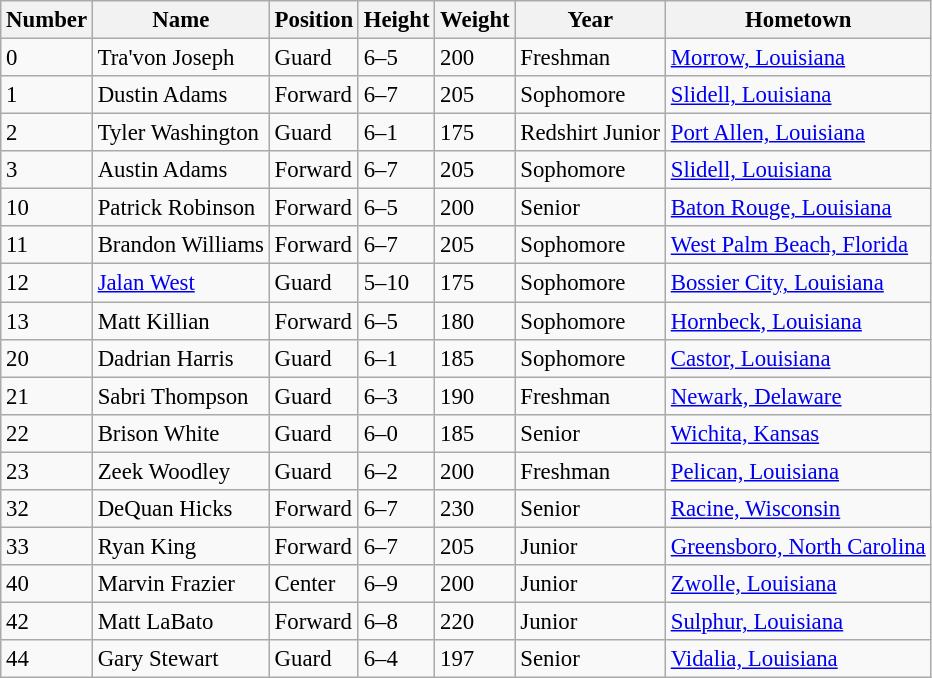<table class="wikitable sortable" style="font-size: 95%;">
<tr>
<th>Number</th>
<th>Name</th>
<th>Position</th>
<th>Height</th>
<th>Weight</th>
<th>Year</th>
<th>Hometown</th>
</tr>
<tr>
<td>0</td>
<td>Tra'von Joseph</td>
<td>Guard</td>
<td>6–5</td>
<td>200</td>
<td>Freshman</td>
<td><a href='#'>Morrow, Louisiana</a></td>
</tr>
<tr>
<td>1</td>
<td>Dustin Adams</td>
<td>Forward</td>
<td>6–7</td>
<td>205</td>
<td>Sophomore</td>
<td><a href='#'>Slidell, Louisiana</a></td>
</tr>
<tr>
<td>2</td>
<td>Tyler Washington</td>
<td>Guard</td>
<td>6–1</td>
<td>175</td>
<td>Redshirt Junior</td>
<td><a href='#'>Port Allen, Louisiana</a></td>
</tr>
<tr>
<td>3</td>
<td>Austin Adams</td>
<td>Forward</td>
<td>6–7</td>
<td>205</td>
<td>Sophomore</td>
<td><a href='#'>Slidell, Louisiana</a></td>
</tr>
<tr>
<td>10</td>
<td>Patrick Robinson</td>
<td>Forward</td>
<td>6–5</td>
<td>200</td>
<td>Senior</td>
<td><a href='#'>Baton Rouge, Louisiana</a></td>
</tr>
<tr>
<td>11</td>
<td>Brandon Williams</td>
<td>Forward</td>
<td>6–7</td>
<td>205</td>
<td>Sophomore</td>
<td><a href='#'>West Palm Beach, Florida</a></td>
</tr>
<tr>
<td>12</td>
<td><a href='#'>Jalan West</a></td>
<td>Guard</td>
<td>5–10</td>
<td>175</td>
<td>Sophomore</td>
<td><a href='#'>Bossier City, Louisiana</a></td>
</tr>
<tr>
<td>13</td>
<td>Matt Killian</td>
<td>Forward</td>
<td>6–5</td>
<td>180</td>
<td>Sophomore</td>
<td><a href='#'>Hornbeck, Louisiana</a></td>
</tr>
<tr>
<td>20</td>
<td>Dadrian Harris</td>
<td>Guard</td>
<td>6–1</td>
<td>185</td>
<td>Sophomore</td>
<td><a href='#'>Castor, Louisiana</a></td>
</tr>
<tr>
<td>21</td>
<td>Sabri Thompson</td>
<td>Guard</td>
<td>6–3</td>
<td>190</td>
<td>Freshman</td>
<td><a href='#'>Newark, Delaware</a></td>
</tr>
<tr>
<td>22</td>
<td>Brison White</td>
<td>Guard</td>
<td>6–0</td>
<td>185</td>
<td>Senior</td>
<td><a href='#'>Wichita, Kansas</a></td>
</tr>
<tr>
<td>23</td>
<td>Zeek Woodley</td>
<td>Guard</td>
<td>6–2</td>
<td>200</td>
<td>Freshman</td>
<td><a href='#'>Pelican, Louisiana</a></td>
</tr>
<tr>
<td>32</td>
<td>DeQuan Hicks</td>
<td>Forward</td>
<td>6–7</td>
<td>230</td>
<td>Senior</td>
<td><a href='#'>Racine, Wisconsin</a></td>
</tr>
<tr>
<td>33</td>
<td>Ryan King</td>
<td>Forward</td>
<td>6–7</td>
<td>205</td>
<td>Junior</td>
<td><a href='#'>Greensboro, North Carolina</a></td>
</tr>
<tr>
<td>40</td>
<td>Marvin Frazier</td>
<td>Center</td>
<td>6–9</td>
<td>200</td>
<td>Junior</td>
<td><a href='#'>Zwolle, Louisiana</a></td>
</tr>
<tr>
<td>42</td>
<td>Matt LaBato</td>
<td>Forward</td>
<td>6–8</td>
<td>220</td>
<td>Junior</td>
<td><a href='#'>Sulphur, Louisiana</a></td>
</tr>
<tr>
<td>44</td>
<td>Gary Stewart</td>
<td>Guard</td>
<td>6–4</td>
<td>197</td>
<td>Senior</td>
<td><a href='#'>Vidalia, Louisiana</a></td>
</tr>
</table>
